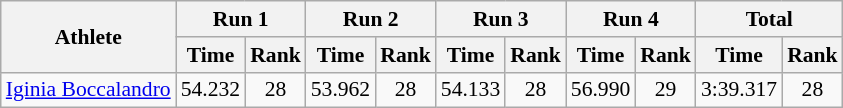<table class="wikitable" border="1" style="font-size:90%">
<tr>
<th rowspan="2">Athlete</th>
<th colspan="2">Run 1</th>
<th colspan="2">Run 2</th>
<th colspan="2">Run 3</th>
<th colspan="2">Run 4</th>
<th colspan="2">Total</th>
</tr>
<tr>
<th>Time</th>
<th>Rank</th>
<th>Time</th>
<th>Rank</th>
<th>Time</th>
<th>Rank</th>
<th>Time</th>
<th>Rank</th>
<th>Time</th>
<th>Rank</th>
</tr>
<tr>
<td><a href='#'>Iginia Boccalandro</a></td>
<td align="center">54.232</td>
<td align="center">28</td>
<td align="center">53.962</td>
<td align="center">28</td>
<td align="center">54.133</td>
<td align="center">28</td>
<td align="center">56.990</td>
<td align="center">29</td>
<td align="center">3:39.317</td>
<td align="center">28</td>
</tr>
</table>
